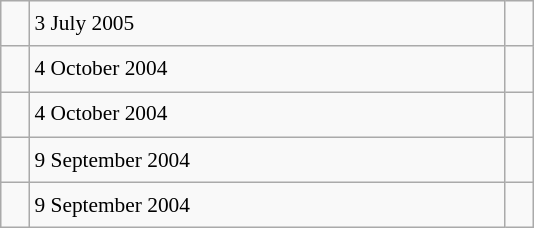<table class="wikitable" style="font-size: 89%; float: left; width: 25em; margin-right: 1em; line-height: 1.65em !important; height: 120px;">
<tr>
<td></td>
<td>3 July 2005</td>
<td></td>
</tr>
<tr>
<td></td>
<td>4 October 2004</td>
<td></td>
</tr>
<tr>
<td></td>
<td>4 October 2004</td>
<td></td>
</tr>
<tr>
<td></td>
<td>9 September 2004</td>
<td></td>
</tr>
<tr>
<td></td>
<td>9 September 2004</td>
<td></td>
</tr>
</table>
